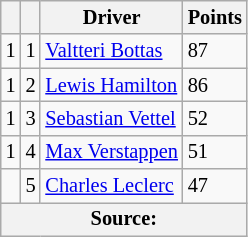<table class="wikitable" style="font-size: 85%;">
<tr>
<th></th>
<th scope="col"></th>
<th scope="col">Driver</th>
<th scope="col">Points</th>
</tr>
<tr>
<td align="left"> 1</td>
<td align="center">1</td>
<td> <a href='#'>Valtteri Bottas</a></td>
<td align="left">87</td>
</tr>
<tr>
<td align="left"> 1</td>
<td align="center">2</td>
<td> <a href='#'>Lewis Hamilton</a></td>
<td align="left">86</td>
</tr>
<tr>
<td align="left"> 1</td>
<td align="center">3</td>
<td> <a href='#'>Sebastian Vettel</a></td>
<td align="left">52</td>
</tr>
<tr>
<td align="left"> 1</td>
<td align="center">4</td>
<td> <a href='#'>Max Verstappen</a></td>
<td align="left">51</td>
</tr>
<tr>
<td align="left"></td>
<td align="center">5</td>
<td> <a href='#'>Charles Leclerc</a></td>
<td align="left">47</td>
</tr>
<tr>
<th colspan=4>Source:</th>
</tr>
</table>
